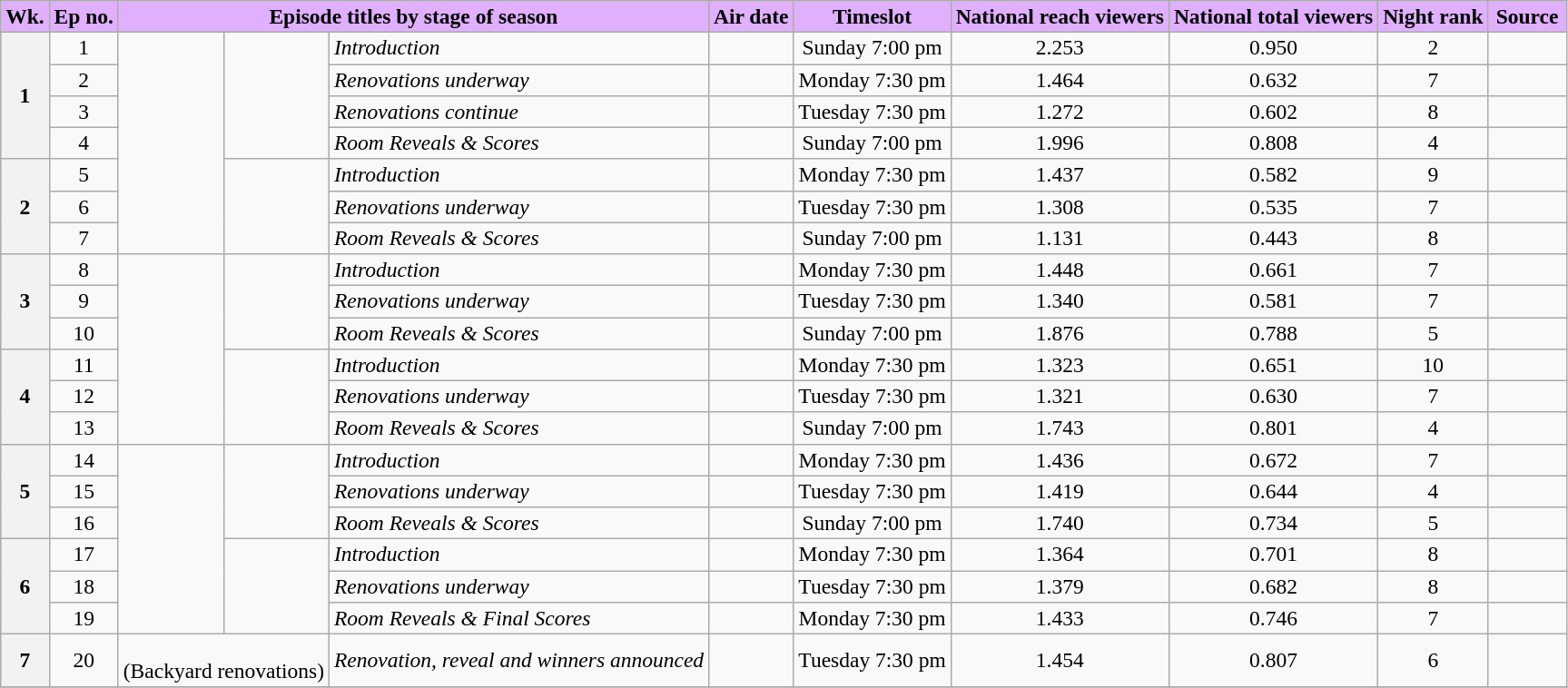<table class="wikitable" style="text-align:center; font-size:98%; line-height:16px;">
<tr>
<th scope="col" style="background:#E0B0FF; color:black;">Wk.</th>
<th scope="col" style="background:#E0B0FF; color:black;">Ep no.</th>
<th scope="col" style="background:#E0B0FF; color:black;"  colspan="4">Episode titles by stage of season</th>
<th scope="col" style="background:#E0B0FF; color:black;">Air date</th>
<th scope="col" style="background:#E0B0FF; color:black;">Timeslot</th>
<th style="background:#E0B0FF; color:black;">National reach viewers<br></th>
<th style="background:#E0B0FF; color:black;">National total viewers </th>
<th style="background:#E0B0FF; color:black;">Night rank</th>
<th scope="col" style="background:#E0B0FF; color:black; width:05%;">Source</th>
</tr>
<tr>
<th rowspan="4">1</th>
<td>1</td>
<td rowspan="7"><strong></strong><br></td>
<td rowspan=4></td>
<td colspan="2" style="text-align:left"><em>Introduction</em></td>
<td style="text-align:left"></td>
<td>Sunday 7:00 pm</td>
<td>2.253</td>
<td>0.950</td>
<td>2</td>
<td></td>
</tr>
<tr>
<td>2</td>
<td colspan="2" style="text-align:left"><em>Renovations underway</em></td>
<td style="text-align:left"></td>
<td>Monday 7:30 pm</td>
<td>1.464</td>
<td>0.632</td>
<td>7</td>
<td></td>
</tr>
<tr>
<td>3</td>
<td colspan="2" style="text-align:left"><em>Renovations continue</em></td>
<td style="text-align:left"></td>
<td>Tuesday 7:30 pm</td>
<td>1.272</td>
<td>0.602</td>
<td>8</td>
<td></td>
</tr>
<tr>
<td>4</td>
<td colspan="2" style="text-align:left"><em>Room Reveals & Scores</em></td>
<td style="text-align:left"></td>
<td>Sunday 7:00 pm</td>
<td>1.996</td>
<td>0.808</td>
<td>4</td>
<td></td>
</tr>
<tr>
<th rowspan="3">2</th>
<td>5</td>
<td rowspan=3></td>
<td colspan="2" style="text-align:left"><em>Introduction</em></td>
<td style="text-align:left"></td>
<td>Monday 7:30 pm</td>
<td>1.437</td>
<td>0.582</td>
<td>9</td>
<td></td>
</tr>
<tr>
<td>6</td>
<td colspan="2" style="text-align:left"><em>Renovations underway</em></td>
<td style="text-align:left"></td>
<td>Tuesday 7:30 pm</td>
<td>1.308</td>
<td>0.535</td>
<td>7</td>
<td></td>
</tr>
<tr>
<td>7</td>
<td colspan="2" style="text-align:left"><em>Room Reveals & Scores</em></td>
<td style="text-align:left"></td>
<td>Sunday 7:00 pm</td>
<td>1.131</td>
<td>0.443</td>
<td>8</td>
<td></td>
</tr>
<tr>
<th rowspan="3">3</th>
<td>8</td>
<td rowspan="6"><strong></strong><br></td>
<td rowspan=3></td>
<td colspan="2" style="text-align:left"><em>Introduction</em></td>
<td style="text-align:left"></td>
<td>Monday 7:30 pm</td>
<td>1.448</td>
<td>0.661</td>
<td>7</td>
<td></td>
</tr>
<tr>
<td>9</td>
<td colspan="2" style="text-align:left"><em>Renovations underway</em></td>
<td style="text-align:left"></td>
<td>Tuesday 7:30 pm</td>
<td>1.340</td>
<td>0.581</td>
<td>7</td>
<td></td>
</tr>
<tr>
<td>10</td>
<td colspan="2" style="text-align:left"><em>Room Reveals & Scores</em></td>
<td style="text-align:left"></td>
<td>Sunday 7:00 pm</td>
<td>1.876</td>
<td>0.788</td>
<td>5</td>
<td></td>
</tr>
<tr>
<th rowspan="3">4</th>
<td>11</td>
<td rowspan=3></td>
<td colspan="2" style="text-align:left"><em>Introduction</em></td>
<td style="text-align:left"></td>
<td>Monday 7:30 pm</td>
<td>1.323</td>
<td>0.651</td>
<td>10</td>
<td></td>
</tr>
<tr>
<td>12</td>
<td colspan="2" style="text-align:left"><em>Renovations underway</em></td>
<td style="text-align:left"></td>
<td>Tuesday 7:30 pm</td>
<td>1.321</td>
<td>0.630</td>
<td>7</td>
<td></td>
</tr>
<tr>
<td>13</td>
<td colspan="2" style="text-align:left"><em>Room Reveals & Scores</em></td>
<td style="text-align:left"></td>
<td>Sunday 7:00 pm</td>
<td>1.743</td>
<td>0.801</td>
<td>4</td>
<td></td>
</tr>
<tr>
<th rowspan="3">5</th>
<td>14</td>
<td rowspan="6"><strong></strong><br></td>
<td rowspan=3></td>
<td colspan="2" style="text-align:left"><em>Introduction</em></td>
<td style="text-align:left"></td>
<td>Monday 7:30 pm</td>
<td>1.436</td>
<td>0.672</td>
<td>7</td>
<td></td>
</tr>
<tr>
<td>15</td>
<td colspan="2" style="text-align:left"><em>Renovations underway</em></td>
<td style="text-align:left"></td>
<td>Tuesday 7:30 pm</td>
<td>1.419</td>
<td>0.644</td>
<td>4</td>
<td></td>
</tr>
<tr>
<td>16</td>
<td colspan="2" style="text-align:left"><em>Room Reveals & Scores</em></td>
<td style="text-align:left"></td>
<td>Sunday 7:00 pm</td>
<td>1.740</td>
<td>0.734</td>
<td>5</td>
<td></td>
</tr>
<tr>
<th rowspan="3">6</th>
<td>17</td>
<td rowspan=3></td>
<td colspan="2" style="text-align:left"><em>Introduction</em></td>
<td style="text-align:left"></td>
<td>Monday 7:30 pm</td>
<td>1.364</td>
<td>0.701</td>
<td>8</td>
<td></td>
</tr>
<tr>
<td>18</td>
<td colspan="2" style="text-align:left"><em>Renovations underway</em></td>
<td style="text-align:left"></td>
<td>Tuesday 7:30 pm</td>
<td>1.379</td>
<td>0.682</td>
<td>8</td>
<td></td>
</tr>
<tr>
<td>19</td>
<td colspan="2" style="text-align:left"><em>Room Reveals & Final Scores</em></td>
<td style="text-align:left"></td>
<td>Monday 7:30 pm</td>
<td>1.433</td>
<td>0.746</td>
<td>7</td>
<td></td>
</tr>
<tr>
<th>7</th>
<td>20</td>
<td colspan=2><strong></strong><br>(Backyard renovations)</td>
<td colspan="2" style="text-align:left"><em>Renovation, reveal and winners announced</em></td>
<td style="text-align:left"></td>
<td>Tuesday 7:30 pm</td>
<td>1.454</td>
<td>0.807</td>
<td>6</td>
<td></td>
</tr>
<tr>
</tr>
</table>
